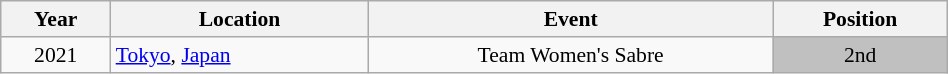<table class="wikitable" width="50%" style="font-size:90%; text-align:center;">
<tr>
<th>Year</th>
<th>Location</th>
<th>Event</th>
<th>Position</th>
</tr>
<tr>
<td>2021</td>
<td rowspan="1" align="left"> <a href='#'>Tokyo</a>, <a href='#'>Japan</a></td>
<td>Team Women's Sabre</td>
<td bgcolor="silver">2nd</td>
</tr>
</table>
